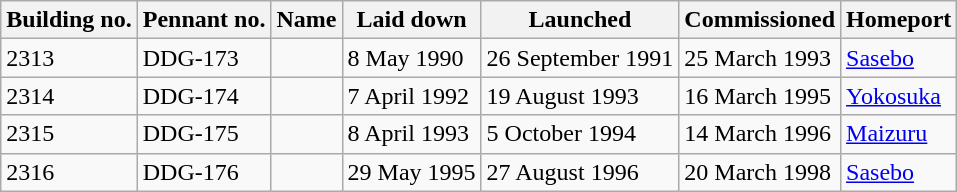<table class=wikitable>
<tr>
<th>Building no.</th>
<th>Pennant no.</th>
<th>Name</th>
<th>Laid down</th>
<th>Launched</th>
<th>Commissioned</th>
<th>Homeport</th>
</tr>
<tr>
<td>2313</td>
<td>DDG-173</td>
<td></td>
<td>8 May 1990</td>
<td>26 September 1991</td>
<td>25 March 1993</td>
<td><a href='#'>Sasebo</a></td>
</tr>
<tr>
<td>2314</td>
<td>DDG-174</td>
<td></td>
<td>7 April 1992</td>
<td>19 August 1993</td>
<td>16 March 1995</td>
<td><a href='#'>Yokosuka</a></td>
</tr>
<tr>
<td>2315</td>
<td>DDG-175</td>
<td></td>
<td>8 April 1993</td>
<td>5 October 1994</td>
<td>14 March 1996</td>
<td><a href='#'>Maizuru</a></td>
</tr>
<tr>
<td>2316</td>
<td>DDG-176</td>
<td></td>
<td>29 May 1995</td>
<td>27 August 1996</td>
<td>20 March 1998</td>
<td><a href='#'>Sasebo</a></td>
</tr>
</table>
